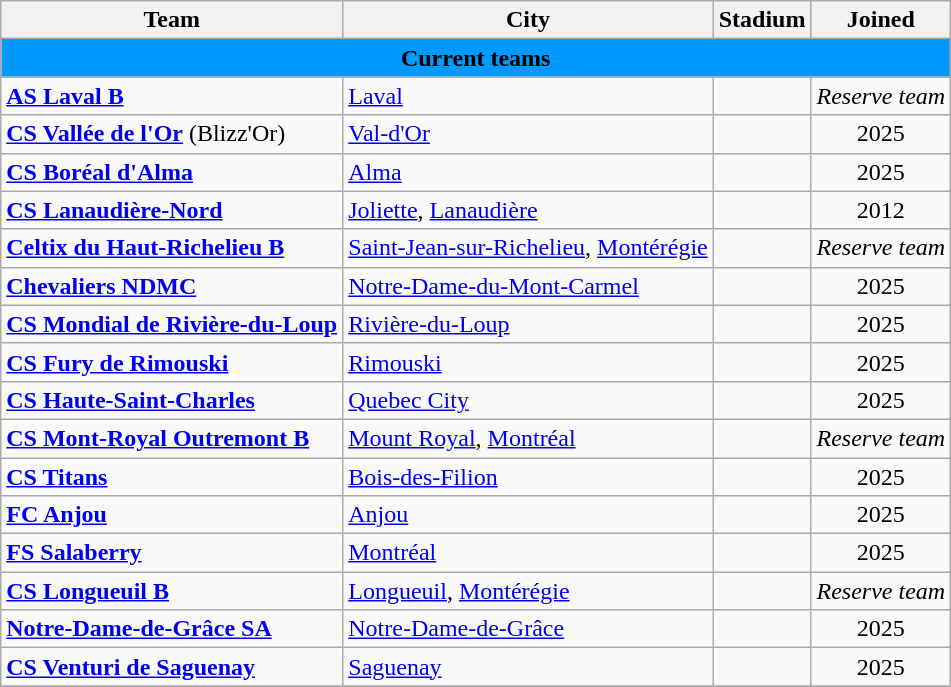<table class="wikitable" style="text-align:left">
<tr>
<th style="background:">Team</th>
<th style="background:">City</th>
<th style="background:">Stadium</th>
<th style="background:">Joined</th>
</tr>
<tr>
<th style="background:#0099FF" colspan="6"><span><strong>Current teams</strong></span></th>
</tr>
<tr>
<td><strong><a href='#'>AS Laval B</a></strong></td>
<td><a href='#'>Laval</a></td>
<td></td>
<td align="center"><em>Reserve team</em></td>
</tr>
<tr>
<td><strong><a href='#'>CS Vallée de l'Or</a></strong> (Blizz'Or)</td>
<td><a href='#'>Val-d'Or</a></td>
<td></td>
<td align="center">2025</td>
</tr>
<tr>
<td><strong><a href='#'>CS Boréal d'Alma</a></strong></td>
<td><a href='#'>Alma</a></td>
<td></td>
<td align="center">2025</td>
</tr>
<tr>
<td><strong><a href='#'>CS Lanaudière-Nord</a></strong></td>
<td><a href='#'>Joliette</a>, <a href='#'>Lanaudière</a></td>
<td></td>
<td align="center">2012</td>
</tr>
<tr>
<td><strong><a href='#'>Celtix du Haut-Richelieu B</a></strong></td>
<td><a href='#'>Saint-Jean-sur-Richelieu</a>, <a href='#'>Montérégie</a></td>
<td></td>
<td align="center"><em>Reserve team</em></td>
</tr>
<tr>
<td><strong><a href='#'>Chevaliers NDMC</a></strong></td>
<td><a href='#'>Notre-Dame-du-Mont-Carmel</a></td>
<td></td>
<td align="center">2025</td>
</tr>
<tr>
<td><strong><a href='#'>CS Mondial de Rivière-du-Loup</a></strong></td>
<td><a href='#'>Rivière-du-Loup</a></td>
<td></td>
<td align="center">2025</td>
</tr>
<tr>
<td><strong><a href='#'>CS Fury de Rimouski</a></strong></td>
<td><a href='#'>Rimouski</a></td>
<td></td>
<td align="center">2025</td>
</tr>
<tr>
<td><strong><a href='#'>CS Haute-Saint-Charles</a></strong></td>
<td><a href='#'>Quebec City</a></td>
<td></td>
<td align="center">2025</td>
</tr>
<tr>
<td><strong><a href='#'>CS Mont-Royal Outremont B</a></strong></td>
<td><a href='#'>Mount Royal</a>, <a href='#'>Montréal</a></td>
<td></td>
<td align="center"><em>Reserve team</em></td>
</tr>
<tr>
<td><strong><a href='#'>CS Titans</a></strong></td>
<td><a href='#'>Bois-des-Filion</a></td>
<td></td>
<td align="center">2025</td>
</tr>
<tr>
<td><strong><a href='#'>FC Anjou</a></strong></td>
<td><a href='#'>Anjou</a></td>
<td></td>
<td align="center">2025</td>
</tr>
<tr>
<td><strong><a href='#'>FS Salaberry</a></strong></td>
<td><a href='#'>Montréal</a></td>
<td></td>
<td align="center">2025</td>
</tr>
<tr>
<td><strong><a href='#'>CS Longueuil B</a></strong></td>
<td><a href='#'>Longueuil</a>, <a href='#'>Montérégie</a></td>
<td></td>
<td align="center"><em>Reserve team</em></td>
</tr>
<tr>
<td><strong><a href='#'>Notre-Dame-de-Grâce SA</a></strong></td>
<td><a href='#'>Notre-Dame-de-Grâce</a></td>
<td></td>
<td align="center">2025</td>
</tr>
<tr>
<td><strong><a href='#'>CS Venturi de Saguenay</a></strong></td>
<td><a href='#'>Saguenay</a></td>
<td></td>
<td align="center">2025</td>
</tr>
<tr>
</tr>
</table>
